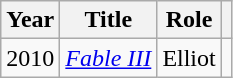<table class="wikitable sortable">
<tr>
<th>Year</th>
<th>Title</th>
<th>Role</th>
<th></th>
</tr>
<tr>
<td>2010</td>
<td><em><a href='#'>Fable III</a></em></td>
<td>Elliot</td>
<td></td>
</tr>
</table>
